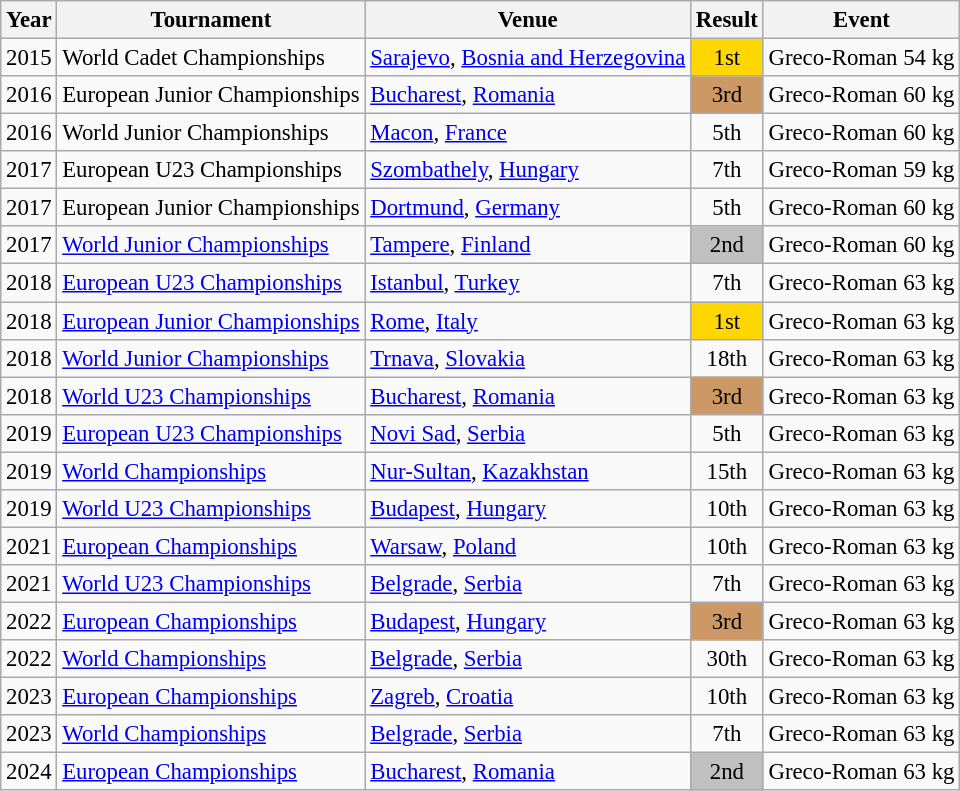<table class="wikitable" style="font-size:95%;">
<tr>
<th>Year</th>
<th>Tournament</th>
<th>Venue</th>
<th>Result</th>
<th>Event</th>
</tr>
<tr>
<td rowspan="1">2015</td>
<td>World Cadet Championships</td>
<td> <a href='#'>Sarajevo</a>, <a href='#'>Bosnia and Herzegovina</a></td>
<td align="center" bgcolor="gold">1st</td>
<td>Greco-Roman 54 kg</td>
</tr>
<tr>
<td rowspan="1">2016</td>
<td>European Junior Championships</td>
<td> <a href='#'>Bucharest</a>, <a href='#'>Romania</a></td>
<td align="center"bgcolor="cc9966">3rd</td>
<td>Greco-Roman 60 kg</td>
</tr>
<tr>
<td rowspan="1">2016</td>
<td>World Junior Championships</td>
<td> <a href='#'>Macon</a>, <a href='#'>France</a></td>
<td align="center">5th</td>
<td>Greco-Roman 60 kg</td>
</tr>
<tr>
<td rowspan="1">2017</td>
<td>European U23 Championships</td>
<td> <a href='#'>Szombathely</a>, <a href='#'>Hungary</a></td>
<td align="center">7th</td>
<td>Greco-Roman 59 kg</td>
</tr>
<tr>
<td rowspan="1">2017</td>
<td>European Junior Championships</td>
<td> <a href='#'>Dortmund</a>, <a href='#'>Germany</a></td>
<td align="center">5th</td>
<td>Greco-Roman 60 kg</td>
</tr>
<tr>
<td rowspan="1">2017</td>
<td><a href='#'>World Junior Championships</a></td>
<td> <a href='#'>Tampere</a>, <a href='#'>Finland</a></td>
<td align="center" bgcolor="silver">2nd</td>
<td>Greco-Roman 60 kg</td>
</tr>
<tr>
<td rowspan="1">2018</td>
<td><a href='#'>European U23 Championships</a></td>
<td> <a href='#'>Istanbul</a>, <a href='#'>Turkey</a></td>
<td align="center">7th</td>
<td>Greco-Roman 63 kg</td>
</tr>
<tr>
<td rowspan="1">2018</td>
<td><a href='#'>European Junior Championships</a></td>
<td> <a href='#'>Rome</a>, <a href='#'>Italy</a></td>
<td align="center" bgcolor="gold">1st</td>
<td>Greco-Roman 63 kg</td>
</tr>
<tr>
<td rowspan="1">2018</td>
<td><a href='#'>World Junior Championships</a></td>
<td> <a href='#'>Trnava</a>, <a href='#'>Slovakia</a></td>
<td align="center">18th</td>
<td>Greco-Roman 63 kg</td>
</tr>
<tr>
<td rowspan="1">2018</td>
<td><a href='#'>World U23 Championships</a></td>
<td> <a href='#'>Bucharest</a>, <a href='#'>Romania</a></td>
<td align="center"bgcolor="cc9966">3rd</td>
<td>Greco-Roman 63 kg</td>
</tr>
<tr>
<td rowspan="1">2019</td>
<td><a href='#'>European U23 Championships</a></td>
<td> <a href='#'>Novi Sad</a>, <a href='#'>Serbia</a></td>
<td align="center">5th</td>
<td>Greco-Roman 63 kg</td>
</tr>
<tr>
<td rowspan="1">2019</td>
<td><a href='#'>World Championships</a></td>
<td> <a href='#'>Nur-Sultan</a>, <a href='#'>Kazakhstan</a></td>
<td align="center">15th</td>
<td>Greco-Roman 63 kg</td>
</tr>
<tr>
<td rowspan="1">2019</td>
<td><a href='#'>World U23 Championships</a></td>
<td> <a href='#'>Budapest</a>, <a href='#'>Hungary</a></td>
<td align="center">10th</td>
<td>Greco-Roman 63 kg</td>
</tr>
<tr>
<td rowspan="1">2021</td>
<td><a href='#'>European Championships</a></td>
<td> <a href='#'>Warsaw</a>, <a href='#'>Poland</a></td>
<td align="center">10th</td>
<td>Greco-Roman 63 kg</td>
</tr>
<tr>
<td rowspan="1">2021</td>
<td><a href='#'>World U23 Championships</a></td>
<td> <a href='#'>Belgrade</a>, <a href='#'>Serbia</a></td>
<td align="center">7th</td>
<td>Greco-Roman 63 kg</td>
</tr>
<tr>
<td rowspan="1">2022</td>
<td><a href='#'>European Championships</a></td>
<td> <a href='#'>Budapest</a>, <a href='#'>Hungary</a></td>
<td align="center"bgcolor="cc9966">3rd</td>
<td>Greco-Roman 63 kg</td>
</tr>
<tr>
<td rowspan="1">2022</td>
<td><a href='#'>World Championships</a></td>
<td> <a href='#'>Belgrade</a>, <a href='#'>Serbia</a></td>
<td align="center">30th</td>
<td>Greco-Roman 63 kg</td>
</tr>
<tr>
<td rowspan="1">2023</td>
<td><a href='#'>European Championships</a></td>
<td> <a href='#'>Zagreb</a>, <a href='#'>Croatia</a></td>
<td align="center">10th</td>
<td>Greco-Roman 63 kg</td>
</tr>
<tr>
<td rowspan="1">2023</td>
<td><a href='#'>World Championships</a></td>
<td> <a href='#'>Belgrade</a>, <a href='#'>Serbia</a></td>
<td align="center">7th</td>
<td>Greco-Roman 63 kg</td>
</tr>
<tr>
<td rowspan="1">2024</td>
<td><a href='#'>European Championships</a></td>
<td> <a href='#'>Bucharest</a>, <a href='#'>Romania</a></td>
<td align="center"bgcolor="silver">2nd</td>
<td>Greco-Roman 63 kg</td>
</tr>
</table>
